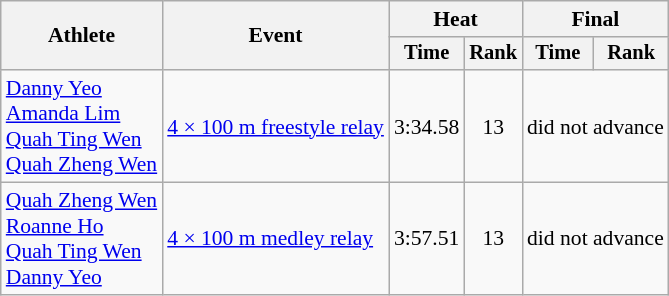<table class=wikitable style="font-size:90%">
<tr>
<th rowspan="2">Athlete</th>
<th rowspan="2">Event</th>
<th colspan="2">Heat</th>
<th colspan="2">Final</th>
</tr>
<tr style="font-size:95%">
<th>Time</th>
<th>Rank</th>
<th>Time</th>
<th>Rank</th>
</tr>
<tr align=center>
<td align=left><a href='#'>Danny Yeo</a><br><a href='#'>Amanda Lim</a><br><a href='#'>Quah Ting Wen</a><br><a href='#'>Quah Zheng Wen</a></td>
<td align=left><a href='#'>4 × 100 m freestyle relay</a></td>
<td>3:34.58</td>
<td>13</td>
<td colspan=2>did not advance</td>
</tr>
<tr align=center>
<td align=left><a href='#'>Quah Zheng Wen</a><br><a href='#'>Roanne Ho</a><br><a href='#'>Quah Ting Wen</a><br><a href='#'>Danny Yeo</a></td>
<td align=left><a href='#'>4 × 100 m medley relay</a></td>
<td>3:57.51</td>
<td>13</td>
<td colspan=2>did not advance</td>
</tr>
</table>
